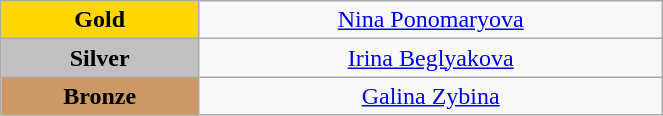<table class="wikitable" style="text-align:center; " width="35%">
<tr>
<td bgcolor="gold"><strong>Gold</strong></td>
<td><a href='#'>Nina Ponomaryova</a><br>  <small><em></em></small></td>
</tr>
<tr>
<td bgcolor="silver"><strong>Silver</strong></td>
<td><a href='#'>Irina Beglyakova</a><br>  <small><em></em></small></td>
</tr>
<tr>
<td bgcolor="CC9966"><strong>Bronze</strong></td>
<td><a href='#'>Galina Zybina</a><br>  <small><em></em></small></td>
</tr>
</table>
